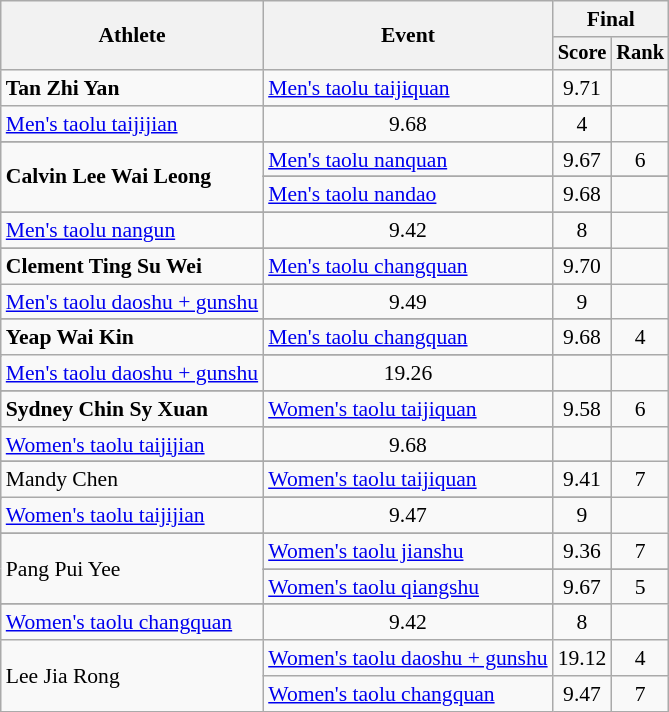<table class=wikitable style="font-size:90%; text-align:center">
<tr>
<th rowspan="2">Athlete</th>
<th rowspan="2">Event</th>
<th colspan="2">Final</th>
</tr>
<tr style="font-size:95%", align="center">
<th>Score</th>
<th>Rank</th>
</tr>
<tr align="center">
<td align=left rowspan=2><strong>Tan Zhi Yan</strong></td>
<td align=left><a href='#'>Men's taolu taijiquan</a></td>
<td>9.71</td>
<td></td>
</tr>
<tr>
</tr>
<tr align="center">
<td align=left><a href='#'>Men's taolu taijijian</a></td>
<td>9.68</td>
<td>4</td>
</tr>
<tr>
</tr>
<tr align="center">
<td align=left rowspan=3><strong>Calvin Lee Wai Leong</strong></td>
<td align=left><a href='#'>Men's taolu nanquan</a></td>
<td>9.67</td>
<td>6</td>
</tr>
<tr>
</tr>
<tr align="center">
<td align=left><a href='#'>Men's taolu nandao</a></td>
<td>9.68</td>
<td></td>
</tr>
<tr>
</tr>
<tr align="center">
<td align=left><a href='#'>Men's taolu nangun</a></td>
<td>9.42</td>
<td>8</td>
</tr>
<tr>
</tr>
<tr align="center">
<td align=left rowspan=2><strong>Clement Ting Su Wei</strong></td>
<td align=left><a href='#'>Men's taolu changquan</a></td>
<td>9.70</td>
<td></td>
</tr>
<tr>
</tr>
<tr align="center">
<td align=left><a href='#'>Men's taolu daoshu + gunshu</a></td>
<td>9.49</td>
<td>9</td>
</tr>
<tr>
</tr>
<tr align="center">
<td align=left rowspan=2><strong>Yeap Wai Kin</strong></td>
<td align=left><a href='#'>Men's taolu changquan</a></td>
<td>9.68</td>
<td>4</td>
</tr>
<tr>
</tr>
<tr align="center">
<td align=left><a href='#'>Men's taolu daoshu + gunshu</a></td>
<td>19.26</td>
<td></td>
</tr>
<tr>
</tr>
<tr align="center">
<td align=left rowspan=2><strong>Sydney Chin Sy Xuan</strong></td>
<td align=left><a href='#'>Women's taolu taijiquan</a></td>
<td>9.58</td>
<td>6</td>
</tr>
<tr>
</tr>
<tr align="center">
<td align=left><a href='#'>Women's taolu taijijian</a></td>
<td>9.68</td>
<td></td>
</tr>
<tr>
</tr>
<tr align="center">
<td align=left rowspan=2>Mandy Chen</td>
<td align=left><a href='#'>Women's taolu taijiquan</a></td>
<td>9.41</td>
<td>7</td>
</tr>
<tr>
</tr>
<tr align="center">
<td align=left><a href='#'>Women's taolu taijijian</a></td>
<td>9.47</td>
<td>9</td>
</tr>
<tr>
</tr>
<tr align="center">
<td align=left rowspan=3>Pang Pui Yee</td>
<td align=left><a href='#'>Women's taolu jianshu</a></td>
<td>9.36</td>
<td>7</td>
</tr>
<tr>
</tr>
<tr align="center">
<td align=left><a href='#'>Women's taolu qiangshu</a></td>
<td>9.67</td>
<td>5</td>
</tr>
<tr>
</tr>
<tr align="center">
<td align=left><a href='#'>Women's taolu changquan</a></td>
<td>9.42</td>
<td>8</td>
</tr>
<tr align="center">
<td rowspan="2" align="left">Lee Jia Rong</td>
<td align="left"><a href='#'>Women's taolu daoshu + gunshu</a></td>
<td>19.12</td>
<td>4</td>
</tr>
<tr>
<td align="left"><a href='#'>Women's taolu changquan</a></td>
<td>9.47</td>
<td>7</td>
</tr>
</table>
